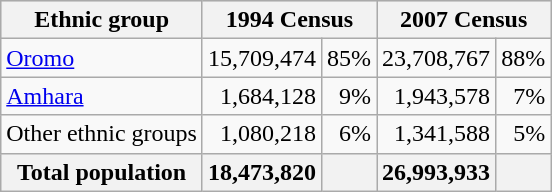<table class="wikitable" style="text-align: right;">
<tr bgcolor="#e0e0e0">
<th rowspan="1">Ethnic group</th>
<th colspan="2">1994 Census</th>
<th colspan="2">2007 Census</th>
</tr>
<tr>
<td align="left"><a href='#'>Oromo</a></td>
<td>15,709,474</td>
<td>85%</td>
<td>23,708,767</td>
<td>88%</td>
</tr>
<tr>
<td align="left"><a href='#'>Amhara</a></td>
<td>1,684,128</td>
<td>9%</td>
<td>1,943,578</td>
<td>7%</td>
</tr>
<tr>
<td align="left">Other ethnic groups</td>
<td>1,080,218</td>
<td>6%</td>
<td>1,341,588</td>
<td>5%</td>
</tr>
<tr>
<th align="left">Total population</th>
<th>18,473,820</th>
<th></th>
<th>26,993,933</th>
<th></th>
</tr>
</table>
